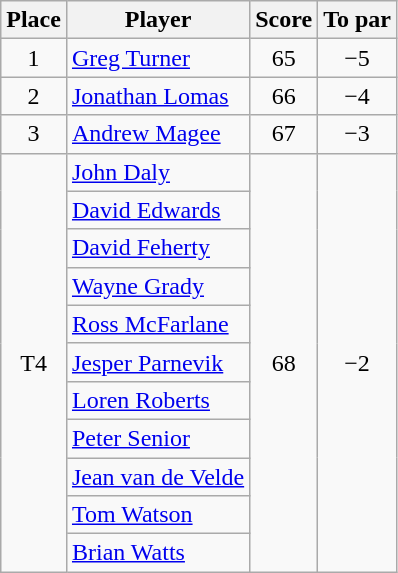<table class="wikitable">
<tr>
<th>Place</th>
<th>Player</th>
<th>Score</th>
<th>To par</th>
</tr>
<tr>
<td align=center>1</td>
<td> <a href='#'>Greg Turner</a></td>
<td align=center>65</td>
<td align=center>−5</td>
</tr>
<tr>
<td align=center>2</td>
<td> <a href='#'>Jonathan Lomas</a></td>
<td align=center>66</td>
<td align=center>−4</td>
</tr>
<tr>
<td align=center>3</td>
<td> <a href='#'>Andrew Magee</a></td>
<td align=center>67</td>
<td align=center>−3</td>
</tr>
<tr>
<td rowspan="11" align=center>T4</td>
<td> <a href='#'>John Daly</a></td>
<td rowspan="11" align=center>68</td>
<td rowspan="11" align=center>−2</td>
</tr>
<tr>
<td> <a href='#'>David Edwards</a></td>
</tr>
<tr>
<td> <a href='#'>David Feherty</a></td>
</tr>
<tr>
<td> <a href='#'>Wayne Grady</a></td>
</tr>
<tr>
<td> <a href='#'>Ross McFarlane</a></td>
</tr>
<tr>
<td> <a href='#'>Jesper Parnevik</a></td>
</tr>
<tr>
<td> <a href='#'>Loren Roberts</a></td>
</tr>
<tr>
<td> <a href='#'>Peter Senior</a></td>
</tr>
<tr>
<td> <a href='#'>Jean van de Velde</a></td>
</tr>
<tr>
<td> <a href='#'>Tom Watson</a></td>
</tr>
<tr>
<td> <a href='#'>Brian Watts</a></td>
</tr>
</table>
